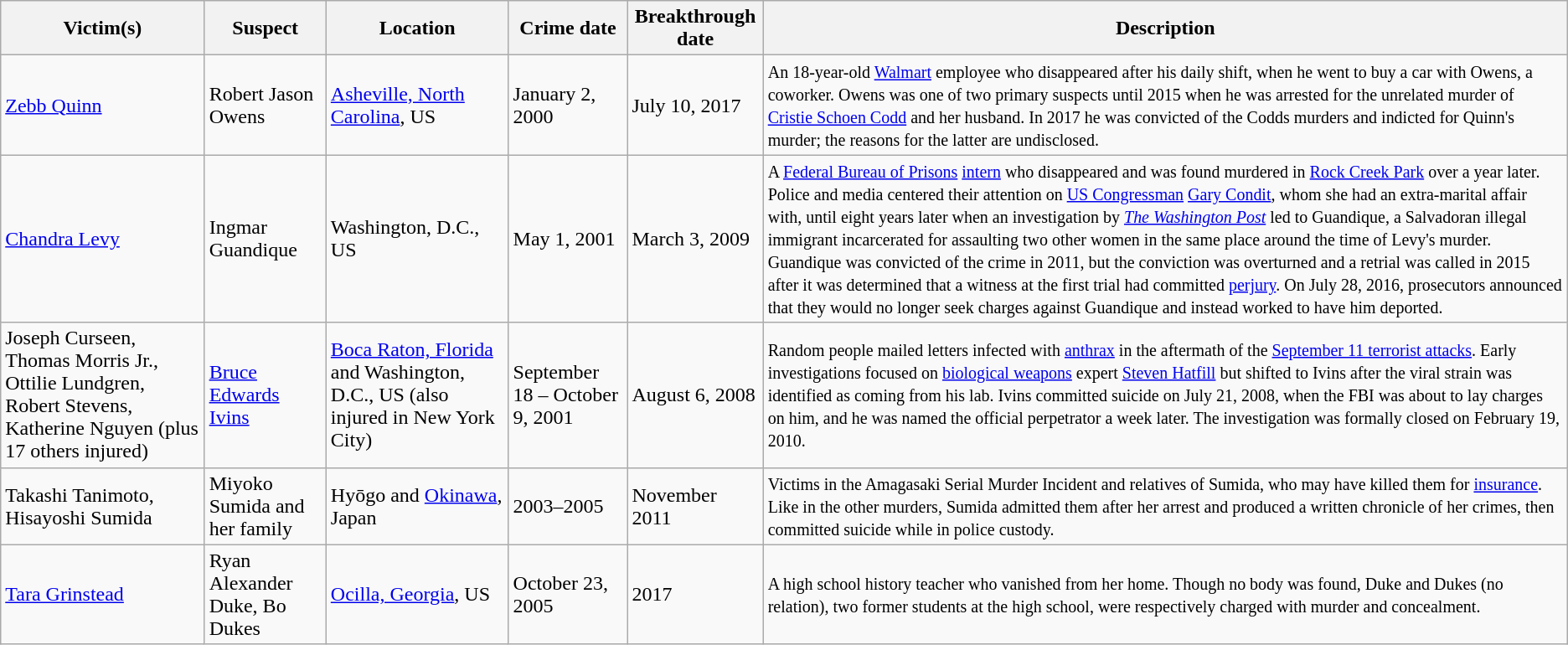<table class="wikitable sortable">
<tr>
<th scope="col">Victim(s)</th>
<th scope="col">Suspect</th>
<th scope="col">Location</th>
<th scope="col">Crime date</th>
<th scope="col">Breakthrough date</th>
<th scope="col">Description</th>
</tr>
<tr>
<td><a href='#'>Zebb Quinn</a></td>
<td>Robert Jason Owens</td>
<td><a href='#'>Asheville, North Carolina</a>, US</td>
<td>January 2, 2000</td>
<td>July 10, 2017</td>
<td><small>An 18-year-old <a href='#'>Walmart</a> employee who disappeared after his daily shift, when he went to buy a car with Owens, a coworker. Owens was one of two primary suspects until 2015 when he was arrested for the unrelated murder of <a href='#'>Cristie Schoen Codd</a> and her husband. In 2017 he was convicted of the Codds murders and indicted for Quinn's murder; the reasons for the latter are undisclosed.</small></td>
</tr>
<tr>
<td><a href='#'>Chandra Levy</a></td>
<td>Ingmar Guandique</td>
<td>Washington, D.C., US</td>
<td>May 1, 2001</td>
<td>March 3, 2009</td>
<td><small>A <a href='#'>Federal Bureau of Prisons</a> <a href='#'>intern</a> who disappeared and was found murdered in <a href='#'>Rock Creek Park</a> over a year later. Police and media centered their attention on <a href='#'>US Congressman</a> <a href='#'>Gary Condit</a>, whom she had an extra-marital affair with, until eight years later when an investigation by <em><a href='#'>The Washington Post</a></em> led to Guandique, a Salvadoran illegal immigrant incarcerated for assaulting two other women in the same place around the time of Levy's murder. Guandique was convicted of the crime in 2011, but the conviction was overturned and a retrial was called in 2015 after it was determined that a witness at the first trial had committed <a href='#'>perjury</a>. On July 28, 2016, prosecutors announced that they would no longer seek charges against Guandique and instead worked to have him deported.</small></td>
</tr>
<tr>
<td>Joseph Curseen, Thomas Morris Jr., Ottilie Lundgren, Robert Stevens, Katherine Nguyen (plus 17 others injured)</td>
<td><a href='#'>Bruce Edwards Ivins</a></td>
<td><a href='#'>Boca Raton, Florida</a> and Washington, D.C., US (also injured in New York City)</td>
<td>September 18 – October 9, 2001</td>
<td>August 6, 2008</td>
<td><small>Random people mailed letters infected with <a href='#'>anthrax</a> in the aftermath of the <a href='#'>September 11 terrorist attacks</a>. Early investigations focused on <a href='#'>biological weapons</a> expert <a href='#'>Steven Hatfill</a> but shifted to Ivins after the viral strain was identified as coming from his lab. Ivins committed suicide on July 21, 2008, when the FBI was about to lay charges on him, and he was named the official perpetrator a week later. The investigation was formally closed on February 19, 2010.</small></td>
</tr>
<tr>
<td>Takashi Tanimoto, Hisayoshi Sumida</td>
<td>Miyoko Sumida and her family</td>
<td>Hyōgo and <a href='#'>Okinawa</a>, Japan</td>
<td>2003–2005</td>
<td>November 2011</td>
<td><small>Victims in the Amagasaki Serial Murder Incident and relatives of Sumida, who may have killed them for <a href='#'>insurance</a>. Like in the other murders, Sumida admitted them after her arrest and produced a written chronicle of her crimes, then committed suicide while in police custody.</small></td>
</tr>
<tr>
<td><a href='#'>Tara Grinstead</a></td>
<td>Ryan Alexander Duke, Bo Dukes</td>
<td><a href='#'>Ocilla, Georgia</a>, US</td>
<td>October 23, 2005</td>
<td>2017</td>
<td><small>A high school history teacher who vanished from her home. Though no body was found, Duke and Dukes (no relation), two former students at the high school, were respectively charged with murder and concealment.</small></td>
</tr>
</table>
